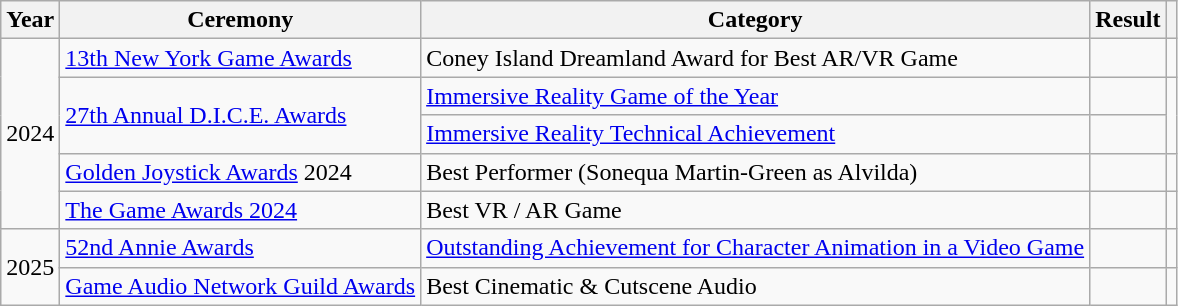<table class="wikitable plainrowheaders sortable" width="auto">
<tr>
<th scope="col">Year</th>
<th scope="col">Ceremony</th>
<th scope="col">Category</th>
<th scope="col">Result</th>
<th scope="col" class="unsortable"></th>
</tr>
<tr>
<td style="text-align:center;" rowspan="5">2024</td>
<td><a href='#'>13th New York Game Awards</a></td>
<td>Coney Island Dreamland Award for Best AR/VR Game</td>
<td></td>
<td rowspan="1"></td>
</tr>
<tr>
<td rowspan="2"><a href='#'>27th Annual D.I.C.E. Awards</a></td>
<td><a href='#'>Immersive Reality Game of the Year</a></td>
<td></td>
<td style="text-align:center;" rowspan="2"></td>
</tr>
<tr>
<td><a href='#'>Immersive Reality Technical Achievement</a></td>
<td></td>
</tr>
<tr>
<td><a href='#'>Golden Joystick Awards</a> 2024</td>
<td>Best Performer (Sonequa Martin-Green as Alvilda)</td>
<td></td>
<td rowspan="1" style="text-align:center;"></td>
</tr>
<tr>
<td><a href='#'>The Game Awards 2024</a></td>
<td>Best VR / AR Game</td>
<td></td>
<td rowspan="1" style="text-align:center;"></td>
</tr>
<tr>
<td rowspan="2" style="text-align:center;">2025</td>
<td><a href='#'>52nd Annie Awards</a></td>
<td><a href='#'>Outstanding Achievement for Character Animation in a Video Game</a></td>
<td></td>
<td style="text-align:center;"></td>
</tr>
<tr>
<td><a href='#'>Game Audio Network Guild Awards</a></td>
<td>Best Cinematic & Cutscene Audio</td>
<td></td>
<td align="center"></td>
</tr>
</table>
